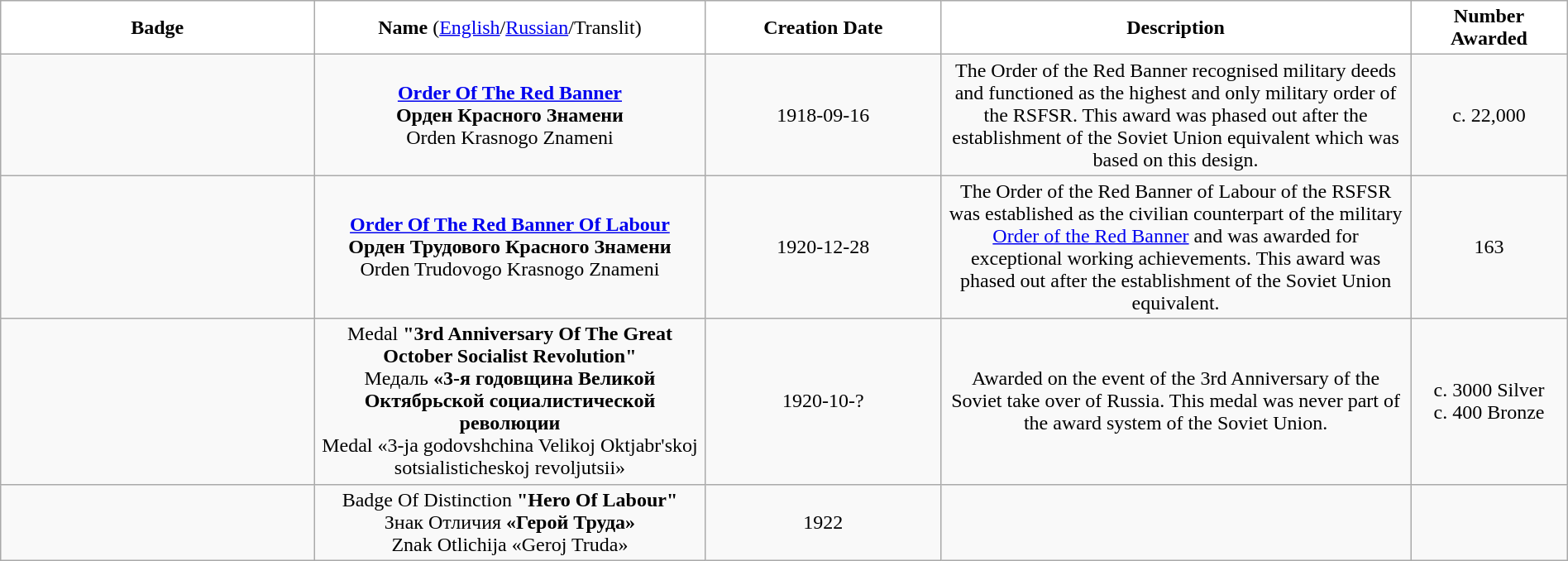<table class="wikitable" width="100%" style="text-align:center;">
<tr>
<td width="20%" bgcolor="#FFFFFF"><strong>Badge</strong></td>
<td width="25%" bgcolor="#FFFFFF"><strong>Name</strong> (<a href='#'>English</a>/<a href='#'>Russian</a>/Translit)</td>
<td width="15%" bgcolor="#FFFFFF"><strong>Creation Date</strong></td>
<td width="30%" bgcolor="#FFFFFF"><strong>Description</strong></td>
<td width="10%" bgcolor="#FFFFFF"><strong>Number Awarded</strong></td>
</tr>
<tr>
<td><br></td>
<td><strong><a href='#'>Order Of The Red Banner</a></strong><br><strong>Орден Крaсного Знамени</strong><br>Orden Krasnogo Znameni</td>
<td>1918-09-16</td>
<td>The Order of the Red Banner recognised military deeds and functioned as the highest and only military order of the RSFSR. This award was phased out after the establishment of the Soviet Union equivalent which was based on this design.</td>
<td>c. 22,000</td>
</tr>
<tr>
<td></td>
<td><strong><a href='#'>Order Of The Red Banner Of Labour</a></strong><br><strong>Орден Трудового Красного Знамени</strong><br>Orden Trudovogo Krasnogo Znameni</td>
<td>1920-12-28</td>
<td>The Order of the Red Banner of Labour of the RSFSR was established as the civilian counterpart of the military <a href='#'>Order of the Red Banner</a> and was awarded for exceptional working achievements. This award was phased out after the establishment of the Soviet Union equivalent.</td>
<td>163</td>
</tr>
<tr>
<td></td>
<td>Medal <strong>"3rd Anniversary Of The Great October Socialist Revolution"</strong><br>Медаль <strong>«3-я годовщина Великой Октябрьской социалистической революции</strong><br>Medal «3-ja godovshchina Velikoj Oktjabr'skoj sotsialisticheskoj revoljutsii»</td>
<td>1920-10-?</td>
<td>Awarded on the event of the 3rd Anniversary of the Soviet take over of Russia. This medal was never part of the award system of the Soviet Union.</td>
<td>c. 3000 Silver<br>c. 400 Bronze</td>
</tr>
<tr>
<td></td>
<td>Badge Of Distinction <strong>"Hero Of Labour"</strong><br>Знак Отличия <strong>«Герой Труда»</strong><br>Znak Otlichija «Geroj Truda»</td>
<td>1922</td>
<td></td>
<td></td>
</tr>
</table>
